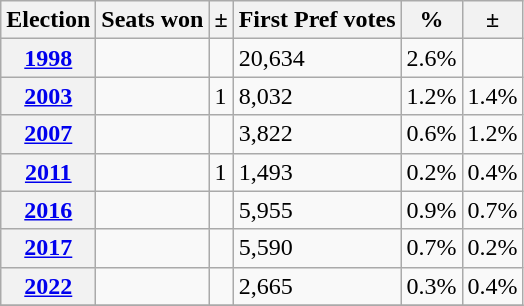<table class="wikitable">
<tr>
<th>Election</th>
<th>Seats won</th>
<th>±</th>
<th>First Pref votes</th>
<th>%</th>
<th>±</th>
</tr>
<tr>
<th><a href='#'>1998</a></th>
<td></td>
<td></td>
<td>20,634</td>
<td>2.6%</td>
<td></td>
</tr>
<tr>
<th><a href='#'>2003</a></th>
<td></td>
<td>1</td>
<td>8,032</td>
<td>1.2%</td>
<td>1.4%</td>
</tr>
<tr>
<th><a href='#'>2007</a></th>
<td></td>
<td></td>
<td>3,822</td>
<td>0.6%</td>
<td>1.2%</td>
</tr>
<tr>
<th><a href='#'>2011</a></th>
<td></td>
<td>1</td>
<td>1,493</td>
<td>0.2%</td>
<td>0.4%</td>
</tr>
<tr>
<th><a href='#'>2016</a></th>
<td></td>
<td></td>
<td>5,955</td>
<td>0.9%</td>
<td>0.7%</td>
</tr>
<tr>
<th><a href='#'>2017</a></th>
<td></td>
<td></td>
<td>5,590</td>
<td>0.7%</td>
<td>0.2%</td>
</tr>
<tr>
<th><a href='#'>2022</a></th>
<td></td>
<td></td>
<td>2,665</td>
<td>0.3%</td>
<td>0.4%</td>
</tr>
<tr>
</tr>
</table>
